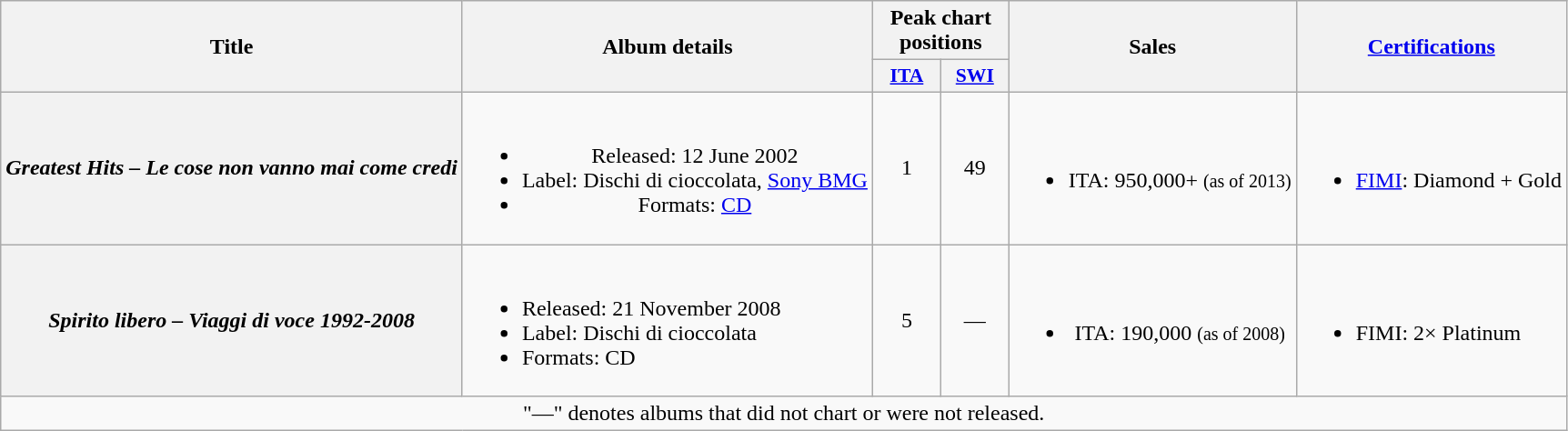<table class="wikitable plainrowheaders" style="text-align:center;" border="1">
<tr>
<th scope="column" rowspan="2">Title</th>
<th scope="column" rowspan="2">Album details</th>
<th scope="column" colspan="2">Peak chart positions</th>
<th scope="column" rowspan="2">Sales</th>
<th scope="column" rowspan="2"><a href='#'>Certifications</a></th>
</tr>
<tr>
<th scope="col" style="width:3em;font-size:90%;"><a href='#'>ITA</a><br></th>
<th scope="col" style="width:3em;font-size:90%;"><a href='#'>SWI</a><br></th>
</tr>
<tr>
<th scope="row"><em>Greatest Hits – Le cose non vanno mai come credi</em></th>
<td style="texta-align:left;"><br><ul><li>Released: 12 June 2002</li><li>Label: Dischi di cioccolata, <a href='#'>Sony BMG</a></li><li>Formats: <a href='#'>CD</a></li></ul></td>
<td>1</td>
<td>49</td>
<td><br><ul><li>ITA: 950,000+ <small>(as of 2013)</small></li></ul></td>
<td style="text-align:left;"><br><ul><li><a href='#'>FIMI</a>: Diamond + Gold</li></ul></td>
</tr>
<tr>
<th scope="row"><em>Spirito libero – Viaggi di voce 1992-2008</em></th>
<td style="text-align:left;"><br><ul><li>Released: 21 November 2008</li><li>Label: Dischi di cioccolata</li><li>Formats: CD</li></ul></td>
<td>5</td>
<td>—</td>
<td><br><ul><li>ITA: 190,000 <small>(as of 2008)</small></li></ul></td>
<td style="text-align:left;"><br><ul><li>FIMI: 2× Platinum</li></ul></td>
</tr>
<tr>
<td colspan="20">"—" denotes albums that did not chart or were not released.</td>
</tr>
</table>
